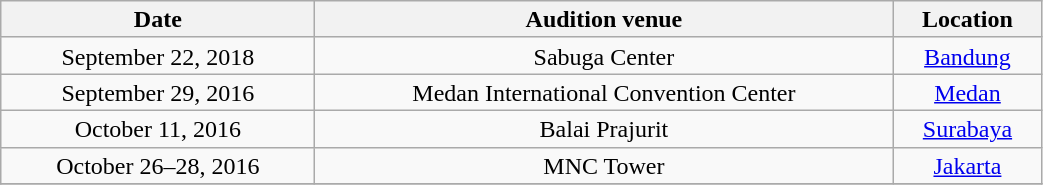<table class="wikitable" style="text-align:center; line-height:17px; width:55%;">
<tr>
<th>Date</th>
<th>Audition venue</th>
<th>Location</th>
</tr>
<tr>
<td>September 22, 2018</td>
<td>Sabuga Center</td>
<td><a href='#'>Bandung</a></td>
</tr>
<tr>
<td>September 29, 2016</td>
<td>Medan International Convention Center</td>
<td><a href='#'>Medan</a></td>
</tr>
<tr>
<td>October 11, 2016</td>
<td>Balai Prajurit</td>
<td><a href='#'>Surabaya</a></td>
</tr>
<tr>
<td>October 26–28, 2016</td>
<td>MNC Tower</td>
<td><a href='#'>Jakarta</a></td>
</tr>
<tr>
</tr>
</table>
